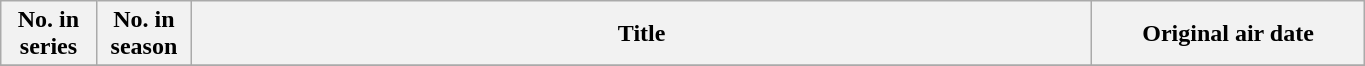<table class="wikitable plainrowheaders" style="width:72%;">
<tr>
<th scope="col" width=7%>No. in<br>series</th>
<th scope="col" width=7%>No. in<br>season</th>
<th scope="col">Title</th>
<th scope="col" width=20%>Original air date</th>
</tr>
<tr>
</tr>
</table>
